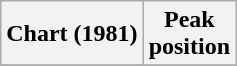<table class="wikitable sortable">
<tr>
<th>Chart (1981)</th>
<th>Peak<br>position</th>
</tr>
<tr>
</tr>
</table>
